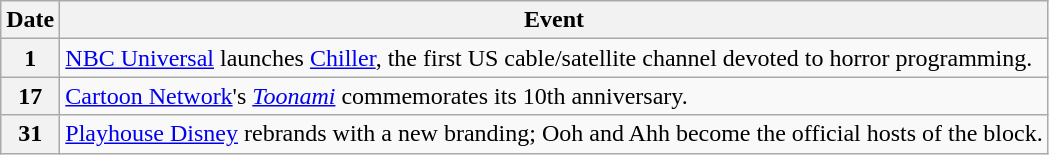<table class="wikitable">
<tr>
<th>Date</th>
<th>Event</th>
</tr>
<tr>
<th>1</th>
<td><a href='#'>NBC Universal</a> launches <a href='#'>Chiller</a>, the first US cable/satellite channel devoted to horror programming.</td>
</tr>
<tr>
<th>17</th>
<td><a href='#'>Cartoon Network</a>'s <em><a href='#'>Toonami</a></em> commemorates its 10th anniversary.</td>
</tr>
<tr>
<th>31</th>
<td><a href='#'>Playhouse Disney</a> rebrands with a new branding; Ooh and Ahh become the official hosts of the block.</td>
</tr>
</table>
